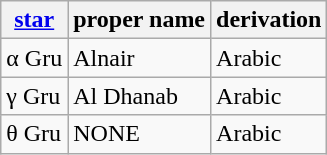<table class=wikitable>
<tr>
<th><a href='#'>star</a></th>
<th>proper name</th>
<th>derivation</th>
</tr>
<tr>
<td>α Gru</td>
<td>Alnair</td>
<td>Arabic</td>
</tr>
<tr>
<td>γ Gru</td>
<td>Al Dhanab</td>
<td>Arabic</td>
</tr>
<tr>
<td>θ Gru</td>
<td>NONE</td>
<td>Arabic</td>
</tr>
</table>
